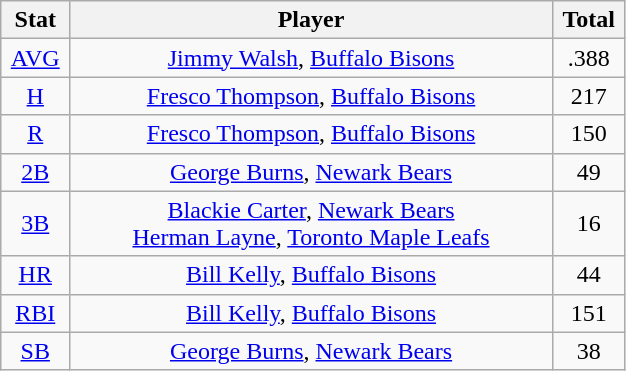<table class="wikitable" width="33%" style="text-align:center;">
<tr>
<th width="5%">Stat</th>
<th width="60%">Player</th>
<th width="5%">Total</th>
</tr>
<tr>
<td><a href='#'>AVG</a></td>
<td><a href='#'>Jimmy Walsh</a>, <a href='#'>Buffalo Bisons</a></td>
<td>.388</td>
</tr>
<tr>
<td><a href='#'>H</a></td>
<td><a href='#'>Fresco Thompson</a>, <a href='#'>Buffalo Bisons</a></td>
<td>217</td>
</tr>
<tr>
<td><a href='#'>R</a></td>
<td><a href='#'>Fresco Thompson</a>, <a href='#'>Buffalo Bisons</a></td>
<td>150</td>
</tr>
<tr>
<td><a href='#'>2B</a></td>
<td><a href='#'>George Burns</a>, <a href='#'>Newark Bears</a></td>
<td>49</td>
</tr>
<tr>
<td><a href='#'>3B</a></td>
<td><a href='#'>Blackie Carter</a>, <a href='#'>Newark Bears</a> <br> <a href='#'>Herman Layne</a>, <a href='#'>Toronto Maple Leafs</a></td>
<td>16</td>
</tr>
<tr>
<td><a href='#'>HR</a></td>
<td><a href='#'>Bill Kelly</a>, <a href='#'>Buffalo Bisons</a></td>
<td>44</td>
</tr>
<tr>
<td><a href='#'>RBI</a></td>
<td><a href='#'>Bill Kelly</a>, <a href='#'>Buffalo Bisons</a></td>
<td>151</td>
</tr>
<tr>
<td><a href='#'>SB</a></td>
<td><a href='#'>George Burns</a>, <a href='#'>Newark Bears</a></td>
<td>38</td>
</tr>
</table>
